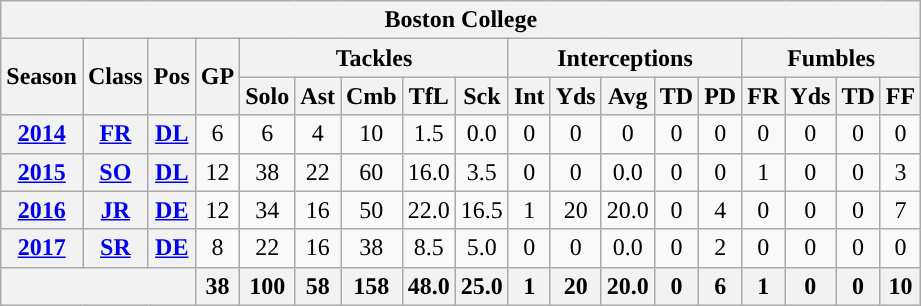<table class="wikitable" style="text-align:center;">
<tr>
<th colspan="18">Boston College</th>
</tr>
<tr>
<th rowspan="2">Season</th>
<th rowspan="2">Class</th>
<th rowspan="2">Pos</th>
<th rowspan="2">GP</th>
<th colspan="5">Tackles</th>
<th colspan="5">Interceptions</th>
<th colspan="4">Fumbles</th>
</tr>
<tr>
<th>Solo</th>
<th>Ast</th>
<th>Cmb</th>
<th>TfL</th>
<th>Sck</th>
<th>Int</th>
<th>Yds</th>
<th>Avg</th>
<th>TD</th>
<th>PD</th>
<th>FR</th>
<th>Yds</th>
<th>TD</th>
<th>FF</th>
</tr>
<tr>
<th><a href='#'>2014</a></th>
<th><a href='#'>FR</a></th>
<th><a href='#'>DL</a></th>
<td>6</td>
<td>6</td>
<td>4</td>
<td>10</td>
<td>1.5</td>
<td>0.0</td>
<td>0</td>
<td>0</td>
<td>0</td>
<td>0</td>
<td>0</td>
<td>0</td>
<td>0</td>
<td>0</td>
<td>0</td>
</tr>
<tr>
<th><a href='#'>2015</a></th>
<th><a href='#'>SO</a></th>
<th><a href='#'>DL</a></th>
<td>12</td>
<td>38</td>
<td>22</td>
<td>60</td>
<td>16.0</td>
<td>3.5</td>
<td>0</td>
<td>0</td>
<td>0.0</td>
<td>0</td>
<td>0</td>
<td>1</td>
<td>0</td>
<td>0</td>
<td>3</td>
</tr>
<tr>
<th><a href='#'>2016</a></th>
<th><a href='#'>JR</a></th>
<th><a href='#'>DE</a></th>
<td>12</td>
<td>34</td>
<td>16</td>
<td>50</td>
<td>22.0</td>
<td>16.5</td>
<td>1</td>
<td>20</td>
<td>20.0</td>
<td>0</td>
<td>4</td>
<td>0</td>
<td>0</td>
<td>0</td>
<td>7</td>
</tr>
<tr>
<th><a href='#'>2017</a></th>
<th><a href='#'>SR</a></th>
<th><a href='#'>DE</a></th>
<td>8</td>
<td>22</td>
<td>16</td>
<td>38</td>
<td>8.5</td>
<td>5.0</td>
<td>0</td>
<td>0</td>
<td>0.0</td>
<td>0</td>
<td>2</td>
<td>0</td>
<td>0</td>
<td>0</td>
<td>0</td>
</tr>
<tr>
<th colspan="3"></th>
<th>38</th>
<th>100</th>
<th>58</th>
<th>158</th>
<th>48.0</th>
<th>25.0</th>
<th>1</th>
<th>20</th>
<th>20.0</th>
<th>0</th>
<th>6</th>
<th>1</th>
<th>0</th>
<th>0</th>
<th>10</th>
</tr>
</table>
